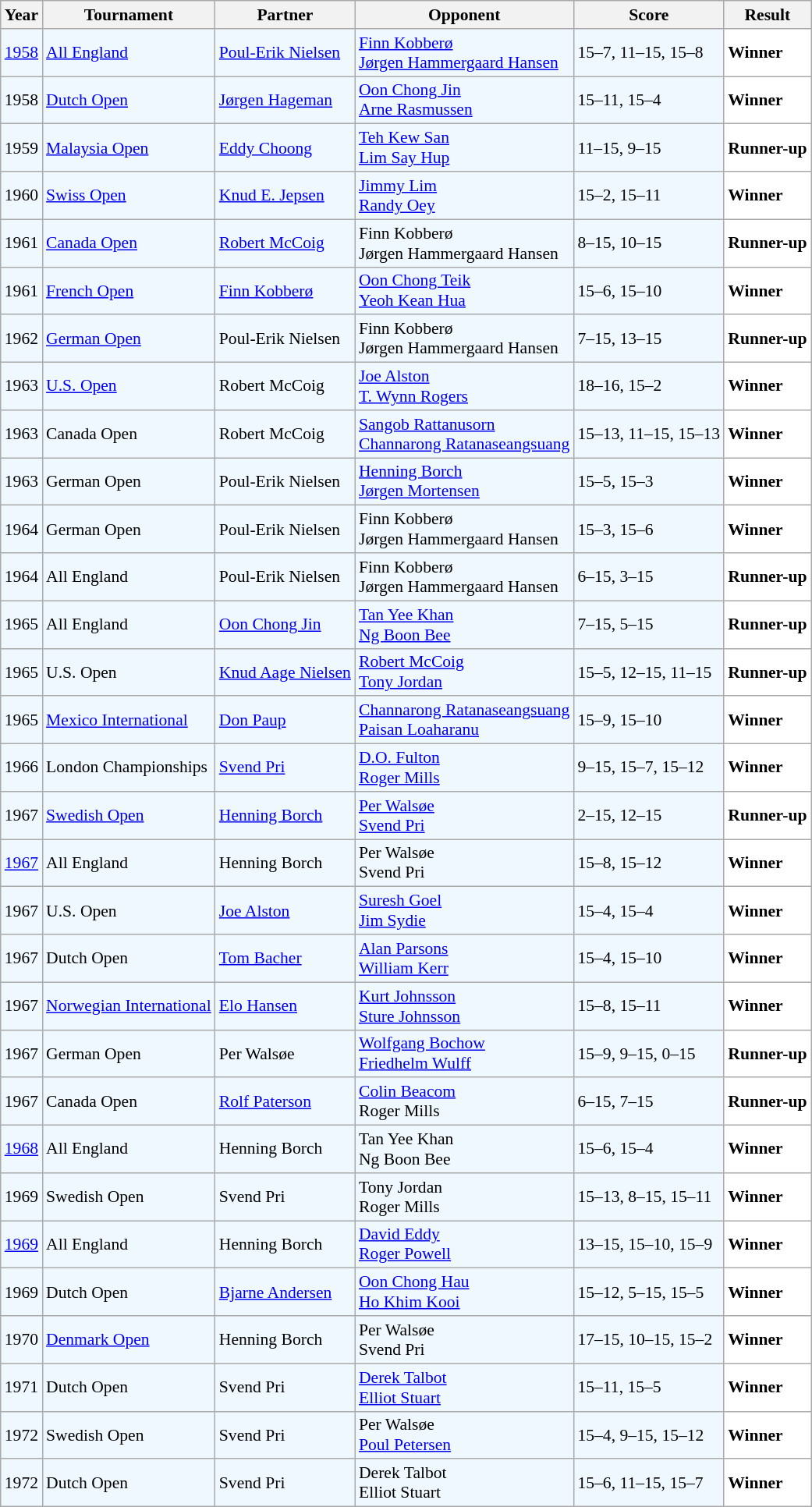<table class="sortable wikitable" style="font-size: 90%;">
<tr>
<th>Year</th>
<th>Tournament</th>
<th>Partner</th>
<th>Opponent</th>
<th>Score</th>
<th>Result</th>
</tr>
<tr style="background:#f0f8ff;">
<td align="center"><a href='#'>1958</a></td>
<td align="left"><a href='#'>All England</a></td>
<td align="left"> <a href='#'>Poul-Erik Nielsen</a></td>
<td align="left"> <a href='#'>Finn Kobberø</a><br> <a href='#'>Jørgen Hammergaard Hansen</a></td>
<td align="left">15–7, 11–15, 15–8</td>
<td style="text-align:left; background:white"> <strong>Winner</strong></td>
</tr>
<tr style="background:#f0f8ff;">
<td align="center">1958</td>
<td align="left"><a href='#'>Dutch Open</a></td>
<td align="left"> <a href='#'>Jørgen Hageman</a></td>
<td align="left"> <a href='#'>Oon Chong Jin</a><br> <a href='#'>Arne Rasmussen</a></td>
<td align="left">15–11, 15–4</td>
<td style="text-align:left; background:white"> <strong>Winner</strong></td>
</tr>
<tr style="background:#f0f8ff;">
<td align="center">1959</td>
<td align="left"><a href='#'>Malaysia Open</a></td>
<td align="left"> <a href='#'>Eddy Choong</a></td>
<td align="left"> <a href='#'>Teh Kew San</a><br> <a href='#'>Lim Say Hup</a></td>
<td align="left">11–15, 9–15</td>
<td style="text-align:left; background:white"> <strong>Runner-up</strong></td>
</tr>
<tr style="background:#f0f8ff;">
<td align="center">1960</td>
<td align="left"><a href='#'>Swiss Open</a></td>
<td align="left"> <a href='#'>Knud E. Jepsen</a></td>
<td align="left"> <a href='#'>Jimmy Lim</a><br> <a href='#'>Randy Oey</a></td>
<td align="left">15–2, 15–11</td>
<td style="text-align:left; background:white"> <strong>Winner</strong></td>
</tr>
<tr style="background:#f0f8ff;">
<td align="center">1961</td>
<td align="left"><a href='#'>Canada Open</a></td>
<td align="left"> <a href='#'>Robert McCoig</a></td>
<td align="left"> Finn Kobberø<br> Jørgen Hammergaard Hansen</td>
<td align="left">8–15, 10–15</td>
<td style="text-align:left; background:white"> <strong>Runner-up</strong></td>
</tr>
<tr style="background:#f0f8ff;">
<td align="center">1961</td>
<td align="left"><a href='#'>French Open</a></td>
<td align="left"> <a href='#'>Finn Kobberø</a></td>
<td align="left"> <a href='#'>Oon Chong Teik</a><br> <a href='#'>Yeoh Kean Hua</a></td>
<td align="left">15–6, 15–10</td>
<td style="text-align:left; background:white"> <strong>Winner</strong></td>
</tr>
<tr style="background:#f0f8ff;">
<td align="center">1962</td>
<td align="left"><a href='#'>German Open</a></td>
<td align="left"> Poul-Erik Nielsen</td>
<td align="left"> Finn Kobberø<br> Jørgen Hammergaard Hansen</td>
<td align="left">7–15, 13–15</td>
<td style="text-align:left; background:white"> <strong>Runner-up</strong></td>
</tr>
<tr style="background:#f0f8ff;">
<td align="center">1963</td>
<td align="left"><a href='#'>U.S. Open</a></td>
<td align="left"> Robert McCoig</td>
<td align="left"> <a href='#'>Joe Alston</a><br> <a href='#'>T. Wynn Rogers</a></td>
<td align="left">18–16, 15–2</td>
<td style="text-align:left; background:white"> <strong>Winner</strong></td>
</tr>
<tr style="background:#f0f8ff;">
<td align="center">1963</td>
<td align="left">Canada Open</td>
<td align="left"> Robert McCoig</td>
<td align="left"> <a href='#'>Sangob Rattanusorn</a><br> <a href='#'>Channarong Ratanaseangsuang</a></td>
<td align="left">15–13, 11–15, 15–13</td>
<td style="text-align:left; background:white"> <strong>Winner</strong></td>
</tr>
<tr style="background:#f0f8ff;">
<td align="center">1963</td>
<td align="left">German Open</td>
<td align="left"> Poul-Erik Nielsen</td>
<td align="left"> <a href='#'>Henning Borch</a><br> <a href='#'>Jørgen Mortensen</a></td>
<td align="left">15–5, 15–3</td>
<td style="text-align:left; background:white"> <strong>Winner</strong></td>
</tr>
<tr style="background:#f0f8ff;">
<td align="center">1964</td>
<td align="left">German Open</td>
<td align="left"> Poul-Erik Nielsen</td>
<td align="left"> Finn Kobberø<br> Jørgen Hammergaard Hansen</td>
<td align="left">15–3, 15–6</td>
<td style="text-align:left; background:white"> <strong>Winner</strong></td>
</tr>
<tr style="background:#f0f8ff;">
<td align="center">1964</td>
<td align="left">All England</td>
<td align="left"> Poul-Erik Nielsen</td>
<td align="left"> Finn Kobberø<br> Jørgen Hammergaard Hansen</td>
<td align="left">6–15, 3–15</td>
<td style="text-align:left; background:white"> <strong>Runner-up</strong></td>
</tr>
<tr style="background:#f0f8ff;">
<td align="center">1965</td>
<td align="left">All England</td>
<td align="left"> <a href='#'>Oon Chong Jin</a></td>
<td align="left"> <a href='#'>Tan Yee Khan</a><br> <a href='#'>Ng Boon Bee</a></td>
<td align="left">7–15, 5–15</td>
<td style="text-align:left; background:white"> <strong>Runner-up</strong></td>
</tr>
<tr style="background:#f0f8ff;">
<td align="center">1965</td>
<td align="left">U.S. Open</td>
<td align="left"> <a href='#'>Knud Aage Nielsen</a></td>
<td align="left"> <a href='#'>Robert McCoig</a><br> <a href='#'>Tony Jordan</a></td>
<td align="left">15–5, 12–15, 11–15</td>
<td style="text-align:left; background:white"> <strong>Runner-up</strong></td>
</tr>
<tr style="background:#f0f8ff;">
<td align="center">1965</td>
<td align="left"><a href='#'>Mexico International</a></td>
<td align="left"> <a href='#'>Don Paup</a></td>
<td align="left"> <a href='#'>Channarong Ratanaseangsuang</a><br> <a href='#'>Paisan Loaharanu</a></td>
<td align="left">15–9, 15–10</td>
<td style="text-align:left; background:white"> <strong>Winner</strong></td>
</tr>
<tr style="background:#f0f8ff;">
<td align="center">1966</td>
<td align="left">London Championships</td>
<td align="left"> <a href='#'>Svend Pri</a></td>
<td align="left"> <a href='#'>D.O. Fulton</a><br> <a href='#'>Roger Mills</a></td>
<td align="left">9–15, 15–7, 15–12</td>
<td style="text-align:left; background:white"> <strong>Winner</strong></td>
</tr>
<tr style="background:#f0f8ff;">
<td align="center">1967</td>
<td align="left"><a href='#'>Swedish Open</a></td>
<td align="left"> <a href='#'>Henning Borch</a></td>
<td align="left"> <a href='#'>Per Walsøe</a><br> <a href='#'>Svend Pri</a></td>
<td align="left">2–15, 12–15</td>
<td style="text-align:left; background:white"> <strong>Runner-up</strong></td>
</tr>
<tr style="background:#f0f8ff;">
<td align="center"><a href='#'>1967</a></td>
<td align="left">All England</td>
<td align="left"> Henning Borch</td>
<td align="left"> Per Walsøe<br> Svend Pri</td>
<td align="left">15–8, 15–12</td>
<td style="text-align:left; background:white"> <strong>Winner</strong></td>
</tr>
<tr style="background:#f0f8ff;">
<td align="center">1967</td>
<td align="left">U.S. Open</td>
<td align="left"> <a href='#'>Joe Alston</a></td>
<td align="left"> <a href='#'>Suresh Goel</a><br> <a href='#'>Jim Sydie</a></td>
<td align="left">15–4, 15–4</td>
<td style="text-align:left; background:white"> <strong>Winner</strong></td>
</tr>
<tr style="background:#f0f8ff;">
<td align="center">1967</td>
<td align="left">Dutch Open</td>
<td align="left"> <a href='#'>Tom Bacher</a></td>
<td align="left"> <a href='#'>Alan Parsons</a><br> <a href='#'>William Kerr</a></td>
<td align="left">15–4, 15–10</td>
<td style="text-align:left; background:white"> <strong>Winner</strong></td>
</tr>
<tr style="background:#f0f8ff;">
<td align="center">1967</td>
<td align="left"><a href='#'>Norwegian International</a></td>
<td align="left"> <a href='#'>Elo Hansen</a></td>
<td align="left"> <a href='#'>Kurt Johnsson</a><br> <a href='#'>Sture Johnsson</a></td>
<td align="left">15–8, 15–11</td>
<td style="text-align:left; background:white"> <strong>Winner</strong></td>
</tr>
<tr style="background:#f0f8ff;">
<td align="center">1967</td>
<td align="left">German Open</td>
<td align="left"> Per Walsøe</td>
<td align="left">  <a href='#'>Wolfgang Bochow</a><br>  <a href='#'>Friedhelm Wulff</a></td>
<td align="left">15–9, 9–15, 0–15</td>
<td style="text-align:left; background:white"> <strong>Runner-up</strong></td>
</tr>
<tr style="background:#f0f8ff;">
<td align="center">1967</td>
<td align="left">Canada Open</td>
<td align="left"> <a href='#'>Rolf Paterson</a></td>
<td align="left"> <a href='#'>Colin Beacom</a><br> Roger Mills</td>
<td align="left">6–15, 7–15</td>
<td style="text-align:left; background:white"> <strong>Runner-up</strong></td>
</tr>
<tr style="background:#f0f8ff;">
<td align="center"><a href='#'>1968</a></td>
<td align="left">All England</td>
<td align="left"> Henning Borch</td>
<td align="left"> Tan Yee Khan<br> Ng Boon Bee</td>
<td align="left">15–6, 15–4</td>
<td style="text-align:left; background:white"> <strong>Winner</strong></td>
</tr>
<tr style="background:#f0f8ff;">
<td align="center">1969</td>
<td align="left">Swedish Open</td>
<td align="left"> Svend Pri</td>
<td align="left"> Tony Jordan<br> Roger Mills</td>
<td align="left">15–13, 8–15, 15–11</td>
<td style="text-align:left; background:white"> <strong>Winner</strong></td>
</tr>
<tr style="background:#f0f8ff;">
<td align="center"><a href='#'>1969</a></td>
<td align="left">All England</td>
<td align="left"> Henning Borch</td>
<td align="left"> <a href='#'>David Eddy</a><br> <a href='#'>Roger Powell</a></td>
<td align="left">13–15, 15–10, 15–9</td>
<td style="text-align:left; background:white"> <strong>Winner</strong></td>
</tr>
<tr style="background:#f0f8ff;">
<td align="center">1969</td>
<td align="left">Dutch Open</td>
<td align="left"> <a href='#'>Bjarne Andersen</a></td>
<td align="left"> <a href='#'>Oon Chong Hau</a><br> <a href='#'>Ho Khim Kooi</a></td>
<td align="left">15–12, 5–15, 15–5</td>
<td style="text-align:left; background:white"> <strong>Winner</strong></td>
</tr>
<tr style="background:#f0f8ff;">
<td align="center">1970</td>
<td align="left"><a href='#'>Denmark Open</a></td>
<td align="left"> Henning Borch</td>
<td align="left"> Per Walsøe<br> Svend Pri</td>
<td align="left">17–15, 10–15, 15–2</td>
<td style="text-align:left; background:white"> <strong>Winner</strong></td>
</tr>
<tr style="background:#f0f8ff;">
<td align="center">1971</td>
<td align="left">Dutch Open</td>
<td align="left"> Svend Pri</td>
<td align="left"> <a href='#'>Derek Talbot</a><br> <a href='#'>Elliot Stuart</a></td>
<td align="left">15–11, 15–5</td>
<td style="text-align:left; background:white"> <strong>Winner</strong></td>
</tr>
<tr style="background:#f0f8ff;">
<td align="center">1972</td>
<td align="left">Swedish Open</td>
<td align="left"> Svend Pri</td>
<td align="left"> Per Walsøe<br> <a href='#'>Poul Petersen</a></td>
<td align="left">15–4, 9–15, 15–12</td>
<td style="text-align:left; background:white"> <strong>Winner</strong></td>
</tr>
<tr style="background:#f0f8ff;">
<td align="center">1972</td>
<td align="left">Dutch Open</td>
<td align="left"> Svend Pri</td>
<td align="left"> Derek Talbot<br> Elliot Stuart</td>
<td align="left">15–6, 11–15, 15–7</td>
<td style="text-align:left; background:white"> <strong>Winner</strong></td>
</tr>
</table>
